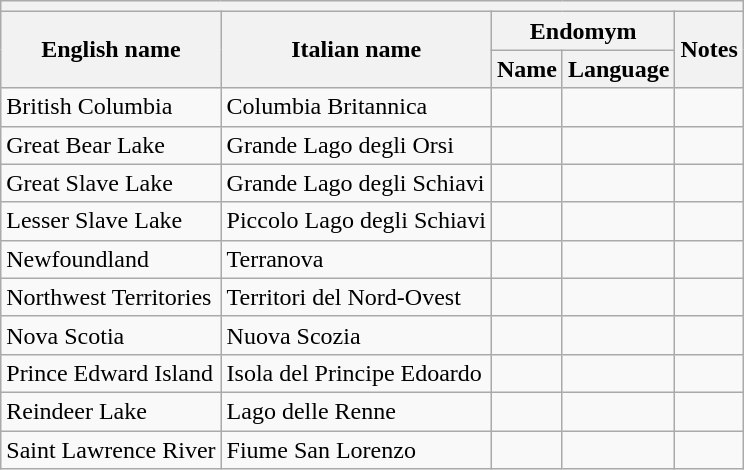<table class="wikitable sortable">
<tr>
<th colspan="5"></th>
</tr>
<tr>
<th rowspan="2">English name</th>
<th rowspan="2">Italian name</th>
<th colspan="2">Endomym</th>
<th rowspan="2">Notes</th>
</tr>
<tr>
<th>Name</th>
<th>Language</th>
</tr>
<tr>
<td>British Columbia</td>
<td>Columbia Britannica</td>
<td></td>
<td></td>
<td></td>
</tr>
<tr>
<td>Great Bear Lake</td>
<td>Grande Lago degli Orsi</td>
<td></td>
<td></td>
<td></td>
</tr>
<tr>
<td>Great Slave Lake</td>
<td>Grande Lago degli Schiavi</td>
<td></td>
<td></td>
<td></td>
</tr>
<tr>
<td>Lesser Slave Lake</td>
<td>Piccolo Lago degli Schiavi</td>
<td></td>
<td></td>
<td></td>
</tr>
<tr>
<td>Newfoundland</td>
<td>Terranova</td>
<td></td>
<td></td>
<td></td>
</tr>
<tr>
<td>Northwest Territories</td>
<td>Territori del Nord-Ovest</td>
<td></td>
<td></td>
<td></td>
</tr>
<tr>
<td>Nova Scotia</td>
<td>Nuova Scozia</td>
<td></td>
<td></td>
<td></td>
</tr>
<tr>
<td>Prince Edward Island</td>
<td>Isola del Principe Edoardo</td>
<td></td>
<td></td>
<td></td>
</tr>
<tr>
<td>Reindeer Lake</td>
<td>Lago delle Renne</td>
<td></td>
<td></td>
<td></td>
</tr>
<tr>
<td>Saint Lawrence River</td>
<td>Fiume San Lorenzo</td>
<td></td>
<td></td>
<td></td>
</tr>
</table>
